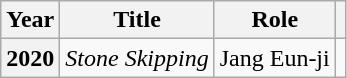<table class="wikitable sortable plainrowheaders">
<tr>
<th scope="col">Year</th>
<th scope="col">Title</th>
<th scope="col">Role</th>
<th scope="col" class="unsortable"></th>
</tr>
<tr>
<th scope="row">2020</th>
<td><em>Stone Skipping</em></td>
<td>Jang Eun-ji</td>
<td></td>
</tr>
</table>
